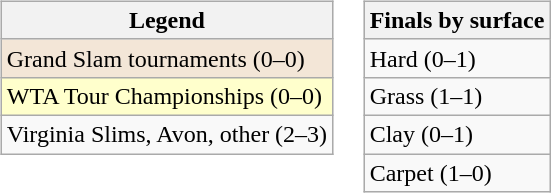<table>
<tr valign=top>
<td><br><table class="wikitable sortable mw-collapsible mw-collapsed">
<tr>
<th>Legend</th>
</tr>
<tr>
<td style="background:#f3e6d7;">Grand Slam tournaments (0–0)</td>
</tr>
<tr>
<td style="background:#ffc;">WTA Tour Championships (0–0)</td>
</tr>
<tr>
<td>Virginia Slims, Avon, other (2–3)</td>
</tr>
</table>
</td>
<td><br><table class="wikitable sortable mw-collapsible mw-collapsed">
<tr>
<th>Finals by surface</th>
</tr>
<tr>
<td>Hard (0–1)</td>
</tr>
<tr>
<td>Grass (1–1)</td>
</tr>
<tr>
<td>Clay (0–1)</td>
</tr>
<tr>
<td>Carpet (1–0)</td>
</tr>
</table>
</td>
</tr>
</table>
